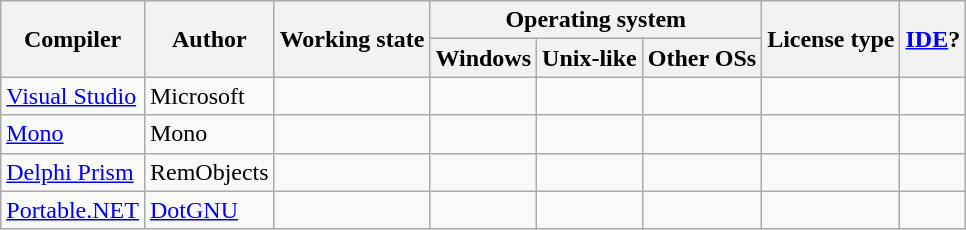<table class="wikitable sortable">
<tr>
<th rowspan="2">Compiler</th>
<th rowspan="2">Author</th>
<th rowspan="2">Working state</th>
<th colspan="3">Operating system</th>
<th rowspan="2">License type</th>
<th rowspan="2"><a href='#'>IDE</a>?</th>
</tr>
<tr>
<th>Windows</th>
<th>Unix-like</th>
<th>Other OSs</th>
</tr>
<tr>
<td><a href='#'>Visual Studio</a></td>
<td>Microsoft</td>
<td></td>
<td></td>
<td></td>
<td></td>
<td></td>
<td></td>
</tr>
<tr>
<td><a href='#'>Mono</a></td>
<td>Mono</td>
<td></td>
<td></td>
<td></td>
<td></td>
<td></td>
<td></td>
</tr>
<tr>
<td><a href='#'>Delphi Prism</a></td>
<td>RemObjects</td>
<td></td>
<td></td>
<td></td>
<td></td>
<td></td>
<td></td>
</tr>
<tr>
<td><a href='#'>Portable.NET</a></td>
<td><a href='#'>DotGNU</a></td>
<td></td>
<td></td>
<td></td>
<td></td>
<td></td>
<td></td>
</tr>
</table>
